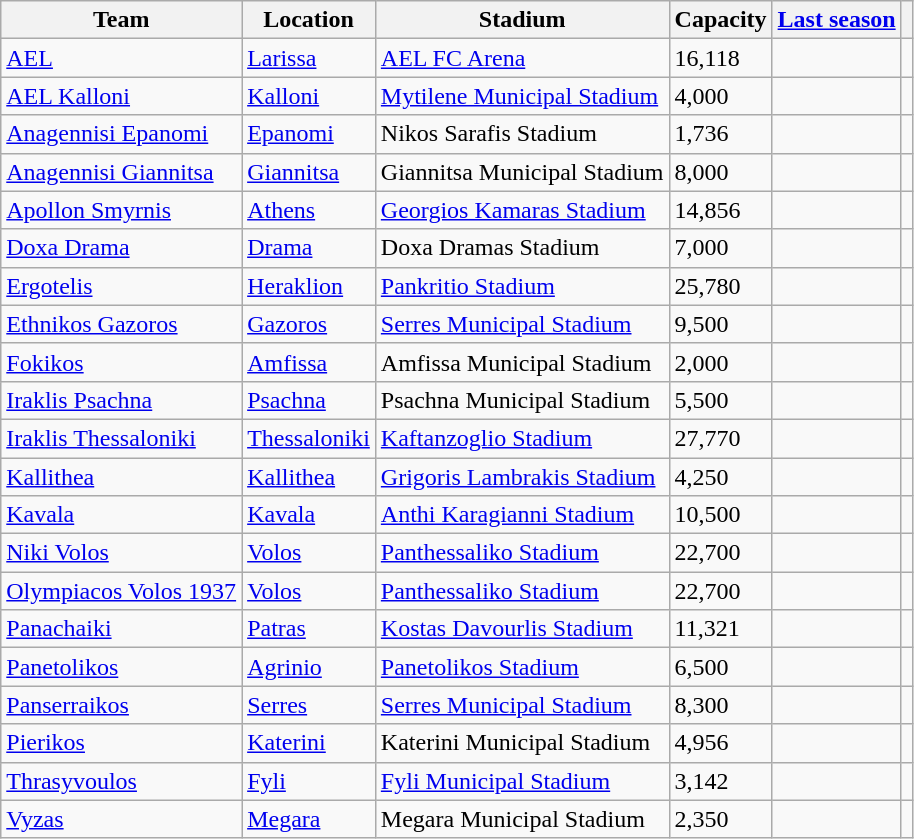<table class="wikitable sortable">
<tr>
<th>Team</th>
<th>Location</th>
<th>Stadium</th>
<th>Capacity</th>
<th><a href='#'>Last season</a></th>
<th class="unsortable"></th>
</tr>
<tr>
<td><a href='#'>AEL</a></td>
<td><a href='#'>Larissa</a></td>
<td><a href='#'>AEL FC Arena</a></td>
<td>16,118</td>
<td></td>
<td></td>
</tr>
<tr>
<td><a href='#'>AEL Kalloni</a></td>
<td><a href='#'>Kalloni</a></td>
<td><a href='#'>Mytilene Municipal Stadium</a></td>
<td>4,000</td>
<td></td>
<td></td>
</tr>
<tr>
<td><a href='#'>Anagennisi Epanomi</a></td>
<td><a href='#'>Epanomi</a></td>
<td>Nikos Sarafis Stadium</td>
<td>1,736</td>
<td></td>
<td></td>
</tr>
<tr>
<td><a href='#'>Anagennisi Giannitsa</a></td>
<td><a href='#'>Giannitsa</a></td>
<td>Giannitsa Municipal Stadium</td>
<td>8,000</td>
<td></td>
<td></td>
</tr>
<tr>
<td><a href='#'>Apollon Smyrnis</a></td>
<td><a href='#'>Athens</a></td>
<td><a href='#'>Georgios Kamaras Stadium</a></td>
<td>14,856</td>
<td></td>
<td></td>
</tr>
<tr>
<td><a href='#'>Doxa Drama</a></td>
<td><a href='#'>Drama</a></td>
<td>Doxa Dramas Stadium</td>
<td>7,000</td>
<td></td>
<td></td>
</tr>
<tr>
<td><a href='#'>Ergotelis</a></td>
<td><a href='#'>Heraklion</a></td>
<td><a href='#'>Pankritio Stadium</a></td>
<td>25,780</td>
<td></td>
<td></td>
</tr>
<tr>
<td><a href='#'>Ethnikos Gazoros</a></td>
<td><a href='#'>Gazoros</a></td>
<td><a href='#'>Serres Municipal Stadium</a></td>
<td>9,500</td>
<td></td>
<td></td>
</tr>
<tr>
<td><a href='#'>Fokikos</a></td>
<td><a href='#'>Amfissa</a></td>
<td>Amfissa Municipal Stadium</td>
<td>2,000</td>
<td></td>
<td></td>
</tr>
<tr>
<td><a href='#'>Iraklis Psachna</a></td>
<td><a href='#'>Psachna</a></td>
<td>Psachna Municipal Stadium</td>
<td>5,500</td>
<td></td>
<td></td>
</tr>
<tr>
<td><a href='#'>Iraklis Thessaloniki</a></td>
<td><a href='#'>Thessaloniki</a></td>
<td><a href='#'>Kaftanzoglio Stadium</a></td>
<td>27,770</td>
<td></td>
<td></td>
</tr>
<tr>
<td><a href='#'>Kallithea</a></td>
<td><a href='#'>Kallithea</a></td>
<td><a href='#'>Grigoris Lambrakis Stadium</a></td>
<td>4,250</td>
<td></td>
<td></td>
</tr>
<tr>
<td><a href='#'>Kavala</a></td>
<td><a href='#'>Kavala</a></td>
<td><a href='#'>Anthi Karagianni Stadium</a></td>
<td>10,500</td>
<td></td>
<td></td>
</tr>
<tr>
<td><a href='#'>Niki Volos</a></td>
<td><a href='#'>Volos</a></td>
<td><a href='#'>Panthessaliko Stadium</a></td>
<td>22,700</td>
<td></td>
<td></td>
</tr>
<tr>
<td><a href='#'>Olympiacos Volos 1937</a></td>
<td><a href='#'>Volos</a></td>
<td><a href='#'>Panthessaliko Stadium</a></td>
<td>22,700</td>
<td></td>
<td></td>
</tr>
<tr>
<td><a href='#'>Panachaiki</a></td>
<td><a href='#'>Patras</a></td>
<td><a href='#'>Kostas Davourlis Stadium</a></td>
<td>11,321</td>
<td></td>
<td></td>
</tr>
<tr>
<td><a href='#'>Panetolikos</a></td>
<td><a href='#'>Agrinio</a></td>
<td><a href='#'>Panetolikos Stadium</a></td>
<td>6,500</td>
<td></td>
<td></td>
</tr>
<tr>
<td><a href='#'>Panserraikos</a></td>
<td><a href='#'>Serres</a></td>
<td><a href='#'>Serres Municipal Stadium</a></td>
<td>8,300</td>
<td></td>
<td></td>
</tr>
<tr>
<td><a href='#'>Pierikos</a></td>
<td><a href='#'>Katerini</a></td>
<td>Katerini Municipal Stadium</td>
<td>4,956</td>
<td></td>
<td></td>
</tr>
<tr>
<td><a href='#'>Thrasyvoulos</a></td>
<td><a href='#'>Fyli</a></td>
<td><a href='#'>Fyli Municipal Stadium</a></td>
<td>3,142</td>
<td></td>
<td></td>
</tr>
<tr>
<td><a href='#'>Vyzas</a></td>
<td><a href='#'>Megara</a></td>
<td>Megara Municipal Stadium</td>
<td>2,350</td>
<td></td>
<td></td>
</tr>
</table>
